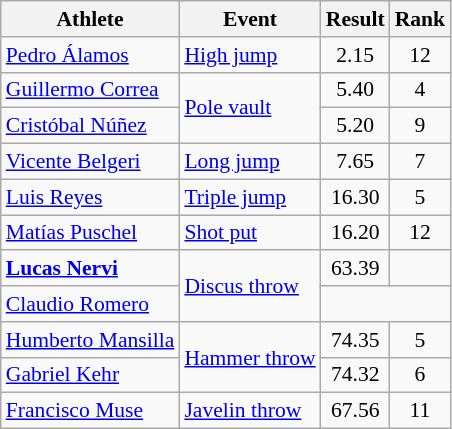<table class=wikitable style=font-size:90%;text-align:center>
<tr>
<th>Athlete</th>
<th>Event</th>
<th>Result</th>
<th>Rank</th>
</tr>
<tr style="text-align:center">
<td style="text-align:left"><a href='#'>Pedro Álamos</a></td>
<td style="text-align:left"><a href='#'>High jump</a></td>
<td>2.15</td>
<td>12</td>
</tr>
<tr style="text-align:center">
<td style="text-align:left"><a href='#'>Guillermo Correa</a></td>
<td style="text-align:left" rowspan=2><a href='#'>Pole vault</a></td>
<td>5.40</td>
<td>4</td>
</tr>
<tr style="text-align:center">
<td style="text-align:left"><a href='#'>Cristóbal Núñez</a></td>
<td>5.20</td>
<td>9</td>
</tr>
<tr style="text-align:center">
<td style="text-align:left"><a href='#'>Vicente Belgeri</a></td>
<td style="text-align:left" rowspan=1><a href='#'>Long jump</a></td>
<td>7.65</td>
<td>7</td>
</tr>
<tr style="text-align:center">
<td style="text-align:left"><a href='#'>Luis Reyes</a></td>
<td style="text-align:left"><a href='#'>Triple jump</a></td>
<td>16.30</td>
<td>5</td>
</tr>
<tr style="text-align:center">
<td style="text-align:left"><a href='#'>Matías Puschel</a></td>
<td style="text-align:left"><a href='#'>Shot put</a></td>
<td>16.20</td>
<td>12</td>
</tr>
<tr style="text-align:center">
<td style="text-align:left"><strong><a href='#'>Lucas Nervi</a></strong></td>
<td style="text-align:left" rowspan=2><a href='#'>Discus throw</a></td>
<td>63.39</td>
<td></td>
</tr>
<tr style="text-align:center">
<td style="text-align:left"><a href='#'>Claudio Romero</a></td>
<td colspan=2></td>
</tr>
<tr style="text-align:center">
<td style="text-align:left"><a href='#'>Humberto Mansilla</a></td>
<td style="text-align:left" rowspan=2><a href='#'>Hammer throw</a></td>
<td>74.35</td>
<td>5</td>
</tr>
<tr style="text-align:center">
<td style="text-align:left"><a href='#'>Gabriel Kehr</a></td>
<td>74.32</td>
<td>6</td>
</tr>
<tr style="text-align:center">
<td style="text-align:left"><a href='#'>Francisco Muse</a></td>
<td style="text-align:left" rowspan=2><a href='#'>Javelin throw</a></td>
<td>67.56</td>
<td>11</td>
</tr>
</table>
